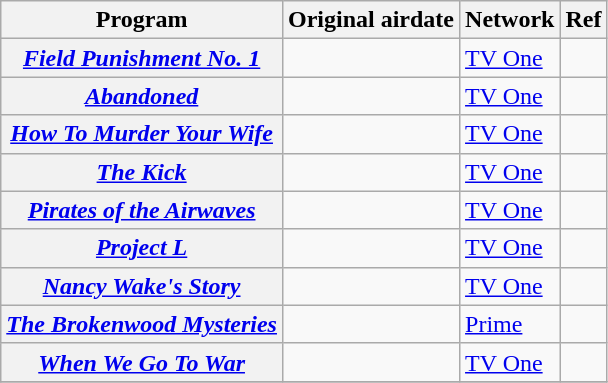<table class="wikitable plainrowheaders sortable" style="text-align:left">
<tr>
<th scope="col">Program</th>
<th scope="col">Original airdate</th>
<th scope="col">Network</th>
<th scope="col" class="unsortable">Ref</th>
</tr>
<tr>
<th scope="row"><em><a href='#'>Field Punishment No. 1</a></em></th>
<td align=center></td>
<td><a href='#'>TV One</a></td>
<td align=center></td>
</tr>
<tr>
<th scope="row"><em><a href='#'>Abandoned</a></em></th>
<td></td>
<td><a href='#'>TV One</a></td>
<td></td>
</tr>
<tr>
<th scope="row"><em><a href='#'>How To Murder Your Wife</a></em></th>
<td></td>
<td><a href='#'>TV One</a></td>
<td></td>
</tr>
<tr>
<th scope="row"><em><a href='#'>The Kick</a></em></th>
<td></td>
<td><a href='#'>TV One</a></td>
<td></td>
</tr>
<tr>
<th scope="row"><em><a href='#'>Pirates of the Airwaves</a></em></th>
<td></td>
<td><a href='#'>TV One</a></td>
<td></td>
</tr>
<tr>
<th scope="row"><em><a href='#'>Project L</a></em></th>
<td></td>
<td><a href='#'>TV One</a></td>
<td></td>
</tr>
<tr>
<th scope="row"><em><a href='#'>Nancy Wake's Story</a></em></th>
<td></td>
<td><a href='#'>TV One</a></td>
<td></td>
</tr>
<tr>
<th scope="row"><em><a href='#'>The Brokenwood Mysteries</a></em></th>
<td></td>
<td><a href='#'>Prime</a></td>
<td></td>
</tr>
<tr>
<th scope="row"><em><a href='#'>When We Go To War</a></em></th>
<td></td>
<td><a href='#'>TV One</a></td>
<td></td>
</tr>
<tr>
</tr>
</table>
